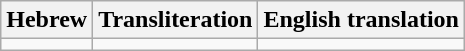<table class="wikitable">
<tr>
<th>Hebrew</th>
<th>Transliteration</th>
<th>English translation</th>
</tr>
<tr>
<td lang="he" style="text-align: right; direction: rtl;"></td>
<td lang="en" style="font-style: italic;"></td>
<td></td>
</tr>
</table>
